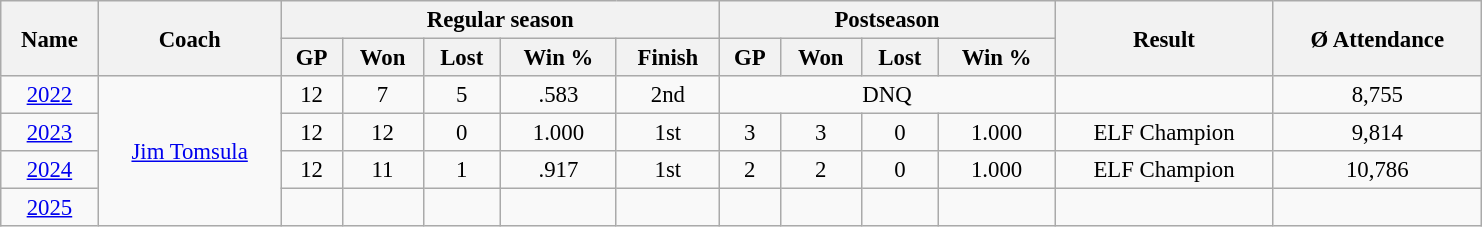<table class="wikitable" style="font-size: 95%; text-align:center; width:65em">
<tr>
<th rowspan="2">Name</th>
<th rowspan="2">Coach</th>
<th colspan="5">Regular season</th>
<th colspan="4">Postseason</th>
<th rowspan="2">Result</th>
<th rowspan="2">Ø Attendance</th>
</tr>
<tr>
<th>GP</th>
<th>Won</th>
<th>Lost</th>
<th>Win %</th>
<th>Finish</th>
<th>GP</th>
<th>Won</th>
<th>Lost</th>
<th>Win %</th>
</tr>
<tr>
<td><a href='#'>2022</a></td>
<td rowspan="4"><a href='#'>Jim Tomsula</a></td>
<td>12</td>
<td>7</td>
<td>5</td>
<td>.583</td>
<td>2nd </td>
<td colspan=4>DNQ</td>
<td></td>
<td>8,755</td>
</tr>
<tr>
<td><a href='#'>2023</a></td>
<td>12</td>
<td>12</td>
<td>0</td>
<td>1.000</td>
<td>1st </td>
<td>3</td>
<td>3</td>
<td>0</td>
<td>1.000</td>
<td>ELF Champion</td>
<td>9,814</td>
</tr>
<tr>
<td><a href='#'>2024</a></td>
<td>12</td>
<td>11</td>
<td>1</td>
<td>.917</td>
<td>1st </td>
<td>2</td>
<td>2</td>
<td>0</td>
<td>1.000</td>
<td>ELF Champion</td>
<td>10,786</td>
</tr>
<tr>
<td><a href='#'>2025</a></td>
<td></td>
<td></td>
<td></td>
<td></td>
<td></td>
<td></td>
<td></td>
<td></td>
<td></td>
<td></td>
<td></td>
</tr>
</table>
